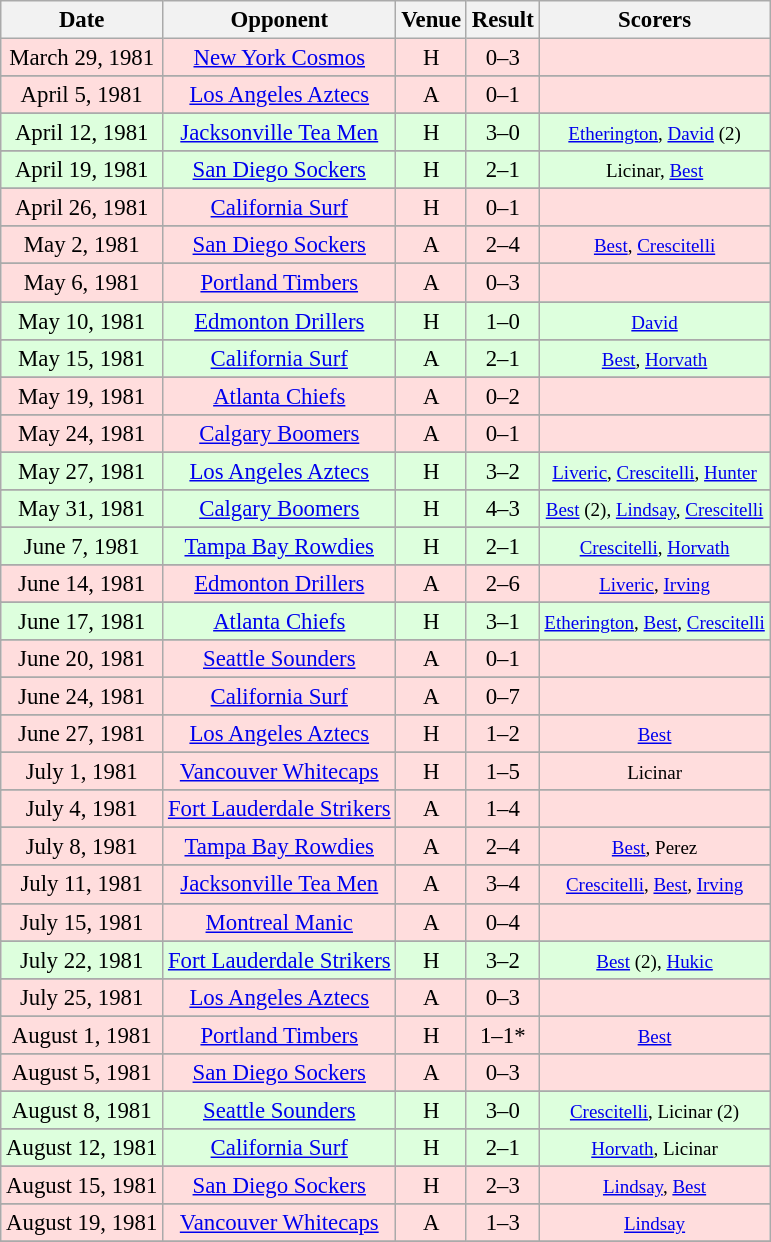<table class="wikitable" style="font-size:95%; text-align:center">
<tr>
<th>Date</th>
<th>Opponent</th>
<th>Venue</th>
<th>Result</th>
<th>Scorers</th>
</tr>
<tr bgcolor="#ffdddd">
<td>March 29, 1981</td>
<td><a href='#'>New York Cosmos</a></td>
<td>H</td>
<td>0–3</td>
<td><small></small></td>
</tr>
<tr>
</tr>
<tr bgcolor="#ffdddd">
<td>April 5, 1981</td>
<td><a href='#'>Los Angeles Aztecs</a></td>
<td>A</td>
<td>0–1</td>
<td><small></small></td>
</tr>
<tr>
</tr>
<tr bgcolor="#ddffdd">
<td>April 12, 1981</td>
<td><a href='#'>Jacksonville Tea Men</a></td>
<td>H</td>
<td>3–0</td>
<td><small><a href='#'>Etherington</a>, <a href='#'>David</a> (2)</small></td>
</tr>
<tr>
</tr>
<tr bgcolor="#ddffdd">
<td>April 19, 1981</td>
<td><a href='#'>San Diego Sockers</a></td>
<td>H</td>
<td>2–1</td>
<td><small>Licinar, <a href='#'>Best</a></small></td>
</tr>
<tr>
</tr>
<tr bgcolor="#ffdddd">
<td>April 26, 1981</td>
<td><a href='#'>California Surf</a></td>
<td>H</td>
<td>0–1</td>
<td><small></small></td>
</tr>
<tr>
</tr>
<tr bgcolor="#ffdddd">
<td>May 2, 1981</td>
<td><a href='#'>San Diego Sockers</a></td>
<td>A</td>
<td>2–4</td>
<td><small><a href='#'>Best</a>, <a href='#'>Crescitelli</a></small></td>
</tr>
<tr>
</tr>
<tr bgcolor="#ffdddd">
<td>May 6, 1981</td>
<td><a href='#'>Portland Timbers</a></td>
<td>A</td>
<td>0–3</td>
<td><small></small></td>
</tr>
<tr>
</tr>
<tr bgcolor="#ddffdd">
<td>May 10, 1981</td>
<td><a href='#'>Edmonton Drillers</a></td>
<td>H</td>
<td>1–0</td>
<td><small><a href='#'>David</a></small></td>
</tr>
<tr>
</tr>
<tr bgcolor="#ddffdd">
<td>May 15, 1981</td>
<td><a href='#'>California Surf</a></td>
<td>A</td>
<td>2–1</td>
<td><small><a href='#'>Best</a>, <a href='#'>Horvath</a></small></td>
</tr>
<tr>
</tr>
<tr bgcolor="#ffdddd">
<td>May 19, 1981</td>
<td><a href='#'>Atlanta Chiefs</a></td>
<td>A</td>
<td>0–2</td>
<td><small></small></td>
</tr>
<tr>
</tr>
<tr bgcolor="#ffdddd">
<td>May 24, 1981</td>
<td><a href='#'>Calgary Boomers</a></td>
<td>A</td>
<td>0–1</td>
<td><small></small></td>
</tr>
<tr>
</tr>
<tr bgcolor="#ddffdd">
<td>May 27, 1981</td>
<td><a href='#'>Los Angeles Aztecs</a></td>
<td>H</td>
<td>3–2</td>
<td><small><a href='#'>Liveric</a>, <a href='#'>Crescitelli</a>, <a href='#'>Hunter</a></small></td>
</tr>
<tr>
</tr>
<tr bgcolor="#ddffdd">
<td>May 31, 1981</td>
<td><a href='#'>Calgary Boomers</a></td>
<td>H</td>
<td>4–3</td>
<td><small><a href='#'>Best</a> (2), <a href='#'>Lindsay</a>, <a href='#'>Crescitelli</a></small></td>
</tr>
<tr>
</tr>
<tr bgcolor="#ddffdd">
<td>June 7, 1981</td>
<td><a href='#'>Tampa Bay Rowdies</a></td>
<td>H</td>
<td>2–1</td>
<td><small><a href='#'>Crescitelli</a>, <a href='#'>Horvath</a></small></td>
</tr>
<tr>
</tr>
<tr bgcolor="#ffdddd">
<td>June 14, 1981</td>
<td><a href='#'>Edmonton Drillers</a></td>
<td>A</td>
<td>2–6</td>
<td><small><a href='#'>Liveric</a>, <a href='#'>Irving</a></small></td>
</tr>
<tr>
</tr>
<tr bgcolor="#ddffdd">
<td>June 17, 1981</td>
<td><a href='#'>Atlanta Chiefs</a></td>
<td>H</td>
<td>3–1</td>
<td><small><a href='#'>Etherington</a>, <a href='#'>Best</a>, <a href='#'>Crescitelli</a></small></td>
</tr>
<tr>
</tr>
<tr bgcolor="#ffdddd">
<td>June 20, 1981</td>
<td><a href='#'>Seattle Sounders</a></td>
<td>A</td>
<td>0–1</td>
<td><small></small></td>
</tr>
<tr>
</tr>
<tr bgcolor="#ffdddd">
<td>June 24, 1981</td>
<td><a href='#'>California Surf</a></td>
<td>A</td>
<td>0–7</td>
<td><small></small></td>
</tr>
<tr>
</tr>
<tr bgcolor="#ffdddd">
<td>June 27, 1981</td>
<td><a href='#'>Los Angeles Aztecs</a></td>
<td>H</td>
<td>1–2</td>
<td><small><a href='#'>Best</a></small></td>
</tr>
<tr>
</tr>
<tr bgcolor="#ffdddd">
<td>July 1, 1981</td>
<td><a href='#'>Vancouver Whitecaps</a></td>
<td>H</td>
<td>1–5</td>
<td><small>Licinar</small></td>
</tr>
<tr>
</tr>
<tr bgcolor="#ffdddd">
<td>July 4, 1981</td>
<td><a href='#'>Fort Lauderdale Strikers</a></td>
<td>A</td>
<td>1–4</td>
<td><small></small></td>
</tr>
<tr>
</tr>
<tr bgcolor="#ffdddd">
<td>July 8, 1981</td>
<td><a href='#'>Tampa Bay Rowdies</a></td>
<td>A</td>
<td>2–4</td>
<td><small><a href='#'>Best</a>, Perez</small></td>
</tr>
<tr>
</tr>
<tr bgcolor="#ffdddd">
<td>July 11, 1981</td>
<td><a href='#'>Jacksonville Tea Men</a></td>
<td>A</td>
<td>3–4</td>
<td><small><a href='#'>Crescitelli</a>, <a href='#'>Best</a>, <a href='#'>Irving</a></small></td>
</tr>
<tr>
</tr>
<tr bgcolor="#ffdddd">
<td>July 15, 1981</td>
<td><a href='#'>Montreal Manic</a></td>
<td>A</td>
<td>0–4</td>
<td><small></small></td>
</tr>
<tr>
</tr>
<tr bgcolor="#ddffdd">
<td>July 22, 1981</td>
<td><a href='#'>Fort Lauderdale Strikers</a></td>
<td>H</td>
<td>3–2</td>
<td><small><a href='#'>Best</a> (2), <a href='#'>Hukic</a></small></td>
</tr>
<tr>
</tr>
<tr bgcolor="#ffdddd">
<td>July 25, 1981</td>
<td><a href='#'>Los Angeles Aztecs</a></td>
<td>A</td>
<td>0–3</td>
<td><small></small></td>
</tr>
<tr>
</tr>
<tr bgcolor="#ffdddd">
<td>August 1, 1981</td>
<td><a href='#'>Portland Timbers</a></td>
<td>H</td>
<td>1–1*</td>
<td><small><a href='#'>Best</a></small></td>
</tr>
<tr>
</tr>
<tr bgcolor="#ffdddd">
<td>August 5, 1981</td>
<td><a href='#'>San Diego Sockers</a></td>
<td>A</td>
<td>0–3</td>
<td><small></small></td>
</tr>
<tr>
</tr>
<tr bgcolor="#ddffdd">
<td>August 8, 1981</td>
<td><a href='#'>Seattle Sounders</a></td>
<td>H</td>
<td>3–0</td>
<td><small><a href='#'>Crescitelli</a>, Licinar (2)</small></td>
</tr>
<tr>
</tr>
<tr bgcolor="#ddffdd">
<td>August 12, 1981</td>
<td><a href='#'>California Surf</a></td>
<td>H</td>
<td>2–1</td>
<td><small><a href='#'>Horvath</a>, Licinar</small></td>
</tr>
<tr>
</tr>
<tr bgcolor="#ffdddd">
<td>August 15, 1981</td>
<td><a href='#'>San Diego Sockers</a></td>
<td>H</td>
<td>2–3</td>
<td><small><a href='#'>Lindsay</a>, <a href='#'>Best</a></small></td>
</tr>
<tr>
</tr>
<tr bgcolor="#ffdddd">
<td>August 19, 1981</td>
<td><a href='#'>Vancouver Whitecaps</a></td>
<td>A</td>
<td>1–3</td>
<td><small><a href='#'>Lindsay</a></small></td>
</tr>
<tr>
</tr>
</table>
